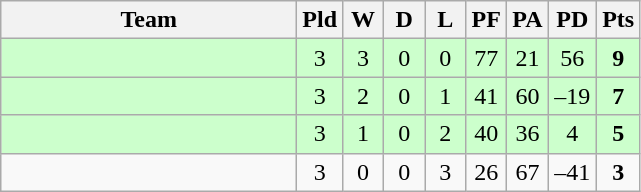<table class="wikitable" style="text-align:center;">
<tr>
<th width="190">Team</th>
<th width="20" abbr="Played">Pld</th>
<th width="20" abbr="Won">W</th>
<th width="20" abbr="Drawn">D</th>
<th width="20" abbr="Lost">L</th>
<th width="20" abbr="Points for">PF</th>
<th width="20" abbr="Points against">PA</th>
<th width="25" abbr="Points difference">PD</th>
<th width="20" abbr="Points">Pts</th>
</tr>
<tr style="background:#ccffcc">
<td align="left"></td>
<td>3</td>
<td>3</td>
<td>0</td>
<td>0</td>
<td>77</td>
<td>21</td>
<td>56</td>
<td><strong>9</strong></td>
</tr>
<tr style="background:#ccffcc">
<td align="left"></td>
<td>3</td>
<td>2</td>
<td>0</td>
<td>1</td>
<td>41</td>
<td>60</td>
<td>–19</td>
<td><strong>7</strong></td>
</tr>
<tr style="background:#ccffcc">
<td align="left"></td>
<td>3</td>
<td>1</td>
<td>0</td>
<td>2</td>
<td>40</td>
<td>36</td>
<td>4</td>
<td><strong>5</strong></td>
</tr>
<tr>
<td align="left"></td>
<td>3</td>
<td>0</td>
<td>0</td>
<td>3</td>
<td>26</td>
<td>67</td>
<td>–41</td>
<td><strong>3</strong></td>
</tr>
</table>
